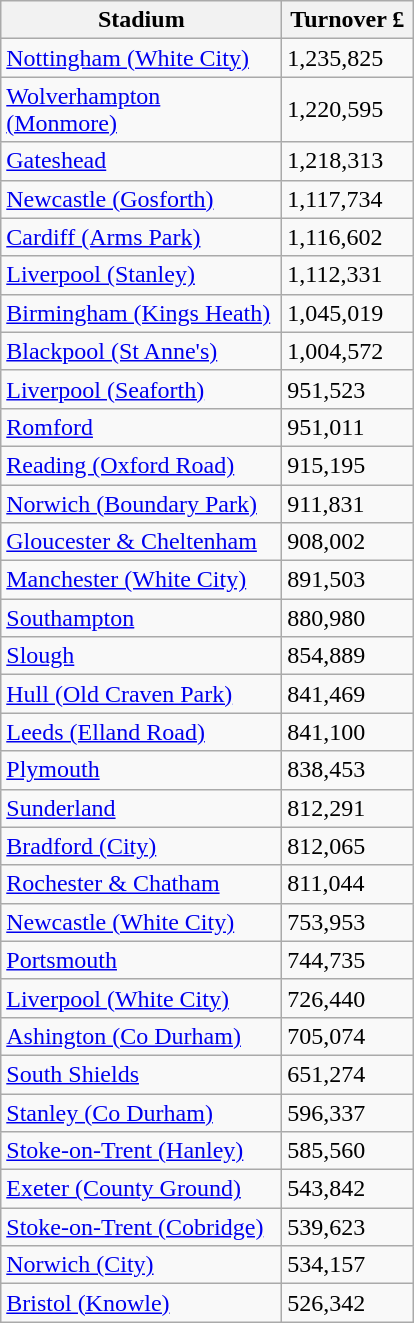<table class="wikitable">
<tr>
<th width=180>Stadium</th>
<th width=80>Turnover £</th>
</tr>
<tr>
<td><a href='#'>Nottingham (White City)</a></td>
<td>1,235,825</td>
</tr>
<tr>
<td><a href='#'>Wolverhampton (Monmore)</a></td>
<td>1,220,595</td>
</tr>
<tr>
<td><a href='#'>Gateshead</a></td>
<td>1,218,313</td>
</tr>
<tr>
<td><a href='#'>Newcastle (Gosforth)</a></td>
<td>1,117,734</td>
</tr>
<tr>
<td><a href='#'>Cardiff (Arms Park)</a></td>
<td>1,116,602</td>
</tr>
<tr>
<td><a href='#'>Liverpool (Stanley)</a></td>
<td>1,112,331</td>
</tr>
<tr>
<td><a href='#'>Birmingham (Kings Heath)</a></td>
<td>1,045,019</td>
</tr>
<tr>
<td><a href='#'>Blackpool (St Anne's)</a></td>
<td>1,004,572</td>
</tr>
<tr>
<td><a href='#'>Liverpool (Seaforth)</a></td>
<td>951,523</td>
</tr>
<tr>
<td><a href='#'>Romford</a></td>
<td>951,011</td>
</tr>
<tr>
<td><a href='#'>Reading (Oxford Road)</a></td>
<td>915,195</td>
</tr>
<tr>
<td><a href='#'>Norwich (Boundary Park)</a></td>
<td>911,831</td>
</tr>
<tr>
<td><a href='#'>Gloucester & Cheltenham</a></td>
<td>908,002</td>
</tr>
<tr>
<td><a href='#'>Manchester (White City)</a></td>
<td>891,503</td>
</tr>
<tr>
<td><a href='#'>Southampton</a></td>
<td>880,980</td>
</tr>
<tr>
<td><a href='#'>Slough</a></td>
<td>854,889</td>
</tr>
<tr>
<td><a href='#'>Hull (Old Craven Park)</a></td>
<td>841,469</td>
</tr>
<tr>
<td><a href='#'>Leeds (Elland Road)</a></td>
<td>841,100</td>
</tr>
<tr>
<td><a href='#'>Plymouth</a></td>
<td>838,453</td>
</tr>
<tr>
<td><a href='#'>Sunderland</a></td>
<td>812,291</td>
</tr>
<tr>
<td><a href='#'>Bradford (City)</a></td>
<td>812,065</td>
</tr>
<tr>
<td><a href='#'>Rochester & Chatham</a></td>
<td>811,044</td>
</tr>
<tr>
<td><a href='#'>Newcastle (White City)</a></td>
<td>753,953</td>
</tr>
<tr>
<td><a href='#'>Portsmouth</a></td>
<td>744,735</td>
</tr>
<tr>
<td><a href='#'>Liverpool (White City)</a></td>
<td>726,440</td>
</tr>
<tr>
<td><a href='#'>Ashington (Co Durham)</a></td>
<td>705,074</td>
</tr>
<tr>
<td><a href='#'>South Shields</a></td>
<td>651,274</td>
</tr>
<tr>
<td><a href='#'>Stanley (Co Durham)</a></td>
<td>596,337</td>
</tr>
<tr>
<td><a href='#'>Stoke-on-Trent (Hanley)</a></td>
<td>585,560</td>
</tr>
<tr>
<td><a href='#'>Exeter (County Ground)</a></td>
<td>543,842</td>
</tr>
<tr>
<td><a href='#'>Stoke-on-Trent (Cobridge)</a></td>
<td>539,623</td>
</tr>
<tr>
<td><a href='#'>Norwich (City)</a></td>
<td>534,157</td>
</tr>
<tr>
<td><a href='#'>Bristol (Knowle)</a></td>
<td>526,342</td>
</tr>
</table>
